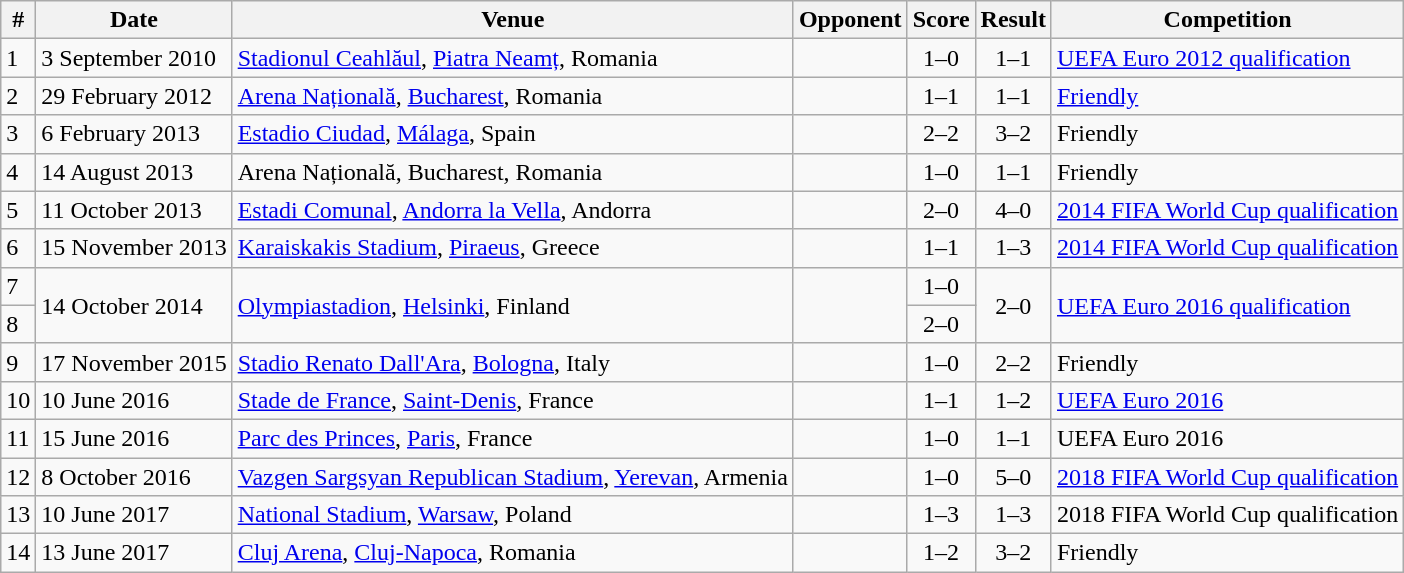<table class="wikitable sortable">
<tr>
<th>#</th>
<th>Date</th>
<th>Venue</th>
<th>Opponent</th>
<th>Score</th>
<th>Result</th>
<th>Competition</th>
</tr>
<tr>
<td>1</td>
<td>3 September 2010</td>
<td><a href='#'>Stadionul Ceahlăul</a>, <a href='#'>Piatra Neamț</a>, Romania</td>
<td></td>
<td align=center>1–0</td>
<td align=center>1–1</td>
<td><a href='#'>UEFA Euro 2012 qualification</a></td>
</tr>
<tr>
<td>2</td>
<td>29 February 2012</td>
<td><a href='#'>Arena Națională</a>, <a href='#'>Bucharest</a>, Romania</td>
<td></td>
<td align=center>1–1</td>
<td align=center>1–1</td>
<td><a href='#'>Friendly</a></td>
</tr>
<tr>
<td>3</td>
<td>6 February 2013</td>
<td><a href='#'>Estadio Ciudad</a>, <a href='#'>Málaga</a>, Spain</td>
<td></td>
<td align=center>2–2</td>
<td align=center>3–2</td>
<td>Friendly</td>
</tr>
<tr>
<td>4</td>
<td>14 August 2013</td>
<td>Arena Națională, Bucharest, Romania</td>
<td></td>
<td align=center>1–0</td>
<td align=center>1–1</td>
<td>Friendly</td>
</tr>
<tr>
<td>5</td>
<td>11 October 2013</td>
<td><a href='#'>Estadi Comunal</a>, <a href='#'>Andorra la Vella</a>, Andorra</td>
<td></td>
<td align=center>2–0</td>
<td align=center>4–0</td>
<td><a href='#'>2014 FIFA World Cup qualification</a></td>
</tr>
<tr>
<td>6</td>
<td>15 November 2013</td>
<td><a href='#'>Karaiskakis Stadium</a>, <a href='#'>Piraeus</a>, Greece</td>
<td></td>
<td align=center>1–1</td>
<td align=center>1–3</td>
<td><a href='#'>2014 FIFA World Cup qualification</a></td>
</tr>
<tr>
<td>7</td>
<td rowspan="2">14 October 2014</td>
<td rowspan="2"><a href='#'>Olympiastadion</a>, <a href='#'>Helsinki</a>, Finland</td>
<td rowspan="2"></td>
<td align=center>1–0</td>
<td rowspan="2" align=center>2–0</td>
<td rowspan="2"><a href='#'>UEFA Euro 2016 qualification</a></td>
</tr>
<tr>
<td>8</td>
<td align=center>2–0</td>
</tr>
<tr>
<td>9</td>
<td>17 November 2015</td>
<td><a href='#'>Stadio Renato Dall'Ara</a>, <a href='#'>Bologna</a>, Italy</td>
<td></td>
<td align=center>1–0</td>
<td align=center>2–2</td>
<td>Friendly</td>
</tr>
<tr>
<td>10</td>
<td>10 June 2016</td>
<td><a href='#'>Stade de France</a>, <a href='#'>Saint-Denis</a>, France</td>
<td></td>
<td align=center>1–1</td>
<td align=center>1–2</td>
<td><a href='#'>UEFA Euro 2016</a></td>
</tr>
<tr>
<td>11</td>
<td>15 June 2016</td>
<td><a href='#'>Parc des Princes</a>, <a href='#'>Paris</a>, France</td>
<td></td>
<td align=center>1–0</td>
<td align=center>1–1</td>
<td>UEFA Euro 2016</td>
</tr>
<tr>
<td>12</td>
<td>8 October 2016</td>
<td><a href='#'>Vazgen Sargsyan Republican Stadium</a>, <a href='#'>Yerevan</a>, Armenia</td>
<td></td>
<td align=center>1–0</td>
<td align=center>5–0</td>
<td><a href='#'>2018 FIFA World Cup qualification</a></td>
</tr>
<tr>
<td>13</td>
<td>10 June 2017</td>
<td><a href='#'>National Stadium</a>, <a href='#'>Warsaw</a>, Poland</td>
<td></td>
<td align=center>1–3</td>
<td align=center>1–3</td>
<td>2018 FIFA World Cup qualification</td>
</tr>
<tr>
<td>14</td>
<td>13 June 2017</td>
<td><a href='#'>Cluj Arena</a>, <a href='#'>Cluj-Napoca</a>, Romania</td>
<td></td>
<td align=center>1–2</td>
<td align=center>3–2</td>
<td>Friendly</td>
</tr>
</table>
